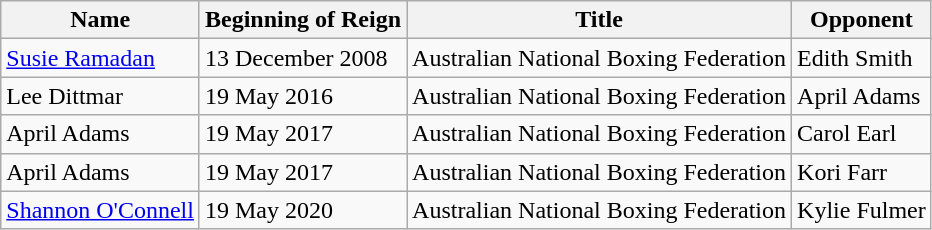<table class="wikitable">
<tr>
<th>Name</th>
<th>Beginning of Reign</th>
<th>Title</th>
<th>Opponent</th>
</tr>
<tr>
<td><a href='#'>Susie Ramadan</a></td>
<td>13 December 2008</td>
<td>Australian National Boxing Federation</td>
<td>Edith Smith</td>
</tr>
<tr>
<td>Lee Dittmar</td>
<td>19 May 2016</td>
<td>Australian National Boxing Federation</td>
<td>April Adams</td>
</tr>
<tr>
<td>April Adams</td>
<td>19 May 2017</td>
<td>Australian National Boxing Federation</td>
<td>Carol Earl</td>
</tr>
<tr>
<td>April Adams</td>
<td>19 May 2017</td>
<td>Australian National Boxing Federation</td>
<td>Kori Farr</td>
</tr>
<tr>
<td><a href='#'>Shannon O'Connell</a></td>
<td>19 May 2020</td>
<td>Australian National Boxing Federation</td>
<td>Kylie Fulmer</td>
</tr>
</table>
